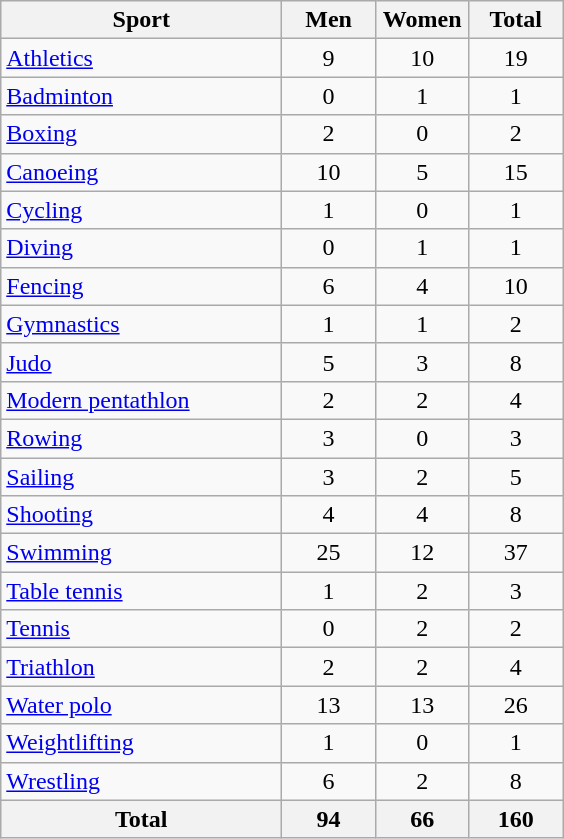<table class="wikitable sortable" style="text-align:center;">
<tr>
<th width=180>Sport</th>
<th width=55>Men</th>
<th width=55>Women</th>
<th width=55>Total</th>
</tr>
<tr>
<td align=left><a href='#'>Athletics</a></td>
<td>9</td>
<td>10</td>
<td>19</td>
</tr>
<tr>
<td align=left><a href='#'>Badminton</a></td>
<td>0</td>
<td>1</td>
<td>1</td>
</tr>
<tr>
<td align=left><a href='#'>Boxing</a></td>
<td>2</td>
<td>0</td>
<td>2</td>
</tr>
<tr>
<td align=left><a href='#'>Canoeing</a></td>
<td>10</td>
<td>5</td>
<td>15</td>
</tr>
<tr>
<td align=left><a href='#'>Cycling</a></td>
<td>1</td>
<td>0</td>
<td>1</td>
</tr>
<tr>
<td align=left><a href='#'>Diving</a></td>
<td>0</td>
<td>1</td>
<td>1</td>
</tr>
<tr>
<td align=left><a href='#'>Fencing</a></td>
<td>6</td>
<td>4</td>
<td>10</td>
</tr>
<tr>
<td align=left><a href='#'>Gymnastics</a></td>
<td>1</td>
<td>1</td>
<td>2</td>
</tr>
<tr>
<td align=left><a href='#'>Judo</a></td>
<td>5</td>
<td>3</td>
<td>8</td>
</tr>
<tr>
<td align=left><a href='#'>Modern pentathlon</a></td>
<td>2</td>
<td>2</td>
<td>4</td>
</tr>
<tr>
<td align=left><a href='#'>Rowing</a></td>
<td>3</td>
<td>0</td>
<td>3</td>
</tr>
<tr>
<td align=left><a href='#'>Sailing</a></td>
<td>3</td>
<td>2</td>
<td>5</td>
</tr>
<tr>
<td align=left><a href='#'>Shooting</a></td>
<td>4</td>
<td>4</td>
<td>8</td>
</tr>
<tr>
<td align=left><a href='#'>Swimming</a></td>
<td>25</td>
<td>12</td>
<td>37</td>
</tr>
<tr>
<td align=left><a href='#'>Table tennis</a></td>
<td>1</td>
<td>2</td>
<td>3</td>
</tr>
<tr>
<td align=left><a href='#'>Tennis</a></td>
<td>0</td>
<td>2</td>
<td>2</td>
</tr>
<tr>
<td align=left><a href='#'>Triathlon</a></td>
<td>2</td>
<td>2</td>
<td>4</td>
</tr>
<tr>
<td align=left><a href='#'>Water polo</a></td>
<td>13</td>
<td>13</td>
<td>26</td>
</tr>
<tr>
<td align=left><a href='#'>Weightlifting</a></td>
<td>1</td>
<td>0</td>
<td>1</td>
</tr>
<tr>
<td align=left><a href='#'>Wrestling</a></td>
<td>6</td>
<td>2</td>
<td>8</td>
</tr>
<tr class="sortbottom">
<th>Total</th>
<th>94</th>
<th>66</th>
<th>160</th>
</tr>
</table>
